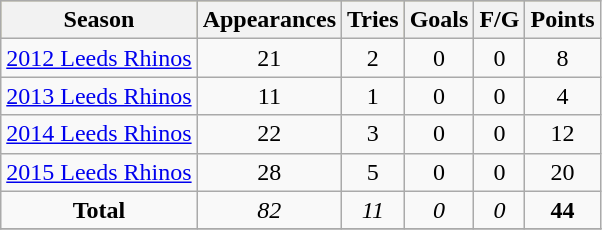<table class="wikitable" style="text-align:center;">
<tr bgcolor=#bdb76b>
<th>Season</th>
<th>Appearances</th>
<th>Tries</th>
<th>Goals</th>
<th>F/G</th>
<th>Points</th>
</tr>
<tr>
<td><a href='#'>2012 Leeds Rhinos</a></td>
<td>21</td>
<td>2</td>
<td>0</td>
<td>0</td>
<td>8</td>
</tr>
<tr>
<td><a href='#'>2013 Leeds Rhinos</a></td>
<td>11</td>
<td>1</td>
<td>0</td>
<td>0</td>
<td>4</td>
</tr>
<tr>
<td><a href='#'>2014 Leeds Rhinos</a></td>
<td>22</td>
<td>3</td>
<td>0</td>
<td>0</td>
<td>12</td>
</tr>
<tr>
<td><a href='#'>2015 Leeds Rhinos</a></td>
<td>28</td>
<td>5</td>
<td>0</td>
<td>0</td>
<td>20</td>
</tr>
<tr>
<td><strong>Total</strong></td>
<td><em>82</em></td>
<td><em>11</em></td>
<td><em>0</em></td>
<td><em>0</em></td>
<td><strong>44</strong></td>
</tr>
<tr>
</tr>
</table>
